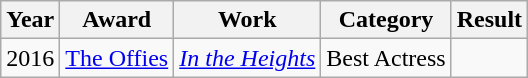<table class="wikitable sortable">
<tr>
<th>Year</th>
<th>Award</th>
<th>Work</th>
<th>Category</th>
<th>Result</th>
</tr>
<tr>
<td>2016</td>
<td><a href='#'>The Offies</a></td>
<td><em><a href='#'>In the Heights</a></em></td>
<td>Best Actress</td>
<td></td>
</tr>
</table>
